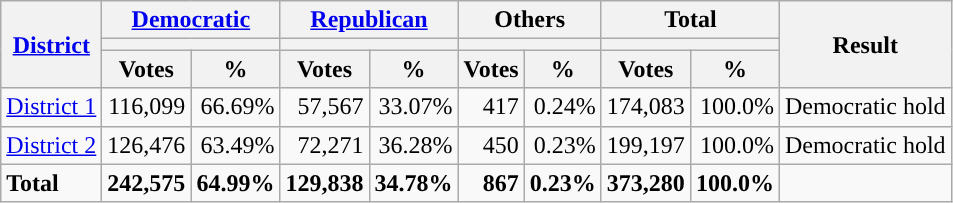<table class="wikitable plainrowheaders sortable" style="font-size:100%; text-align:right;">
<tr>
<th scope=col rowspan=3><a href='#'>District</a></th>
<th scope=col colspan=2><a href='#'>Democratic</a></th>
<th scope=col colspan=2><a href='#'>Republican</a></th>
<th scope=col colspan=2>Others</th>
<th scope=col colspan=2>Total</th>
<th scope=col rowspan=3>Result</th>
</tr>
<tr>
<th scope=col colspan=2 style="background:"></th>
<th scope=col colspan=2 style="background:"></th>
<th scope=col colspan=2></th>
<th scope=col colspan=2></th>
</tr>
<tr>
<th scope=col data-sort-type="number">Votes</th>
<th scope=col data-sort-type="number">%</th>
<th scope=col data-sort-type="number">Votes</th>
<th scope=col data-sort-type="number">%</th>
<th scope=col data-sort-type="number">Votes</th>
<th scope=col data-sort-type="number">%</th>
<th scope=col data-sort-type="number">Votes</th>
<th scope=col data-sort-type="number">%</th>
</tr>
<tr>
<td align=left><a href='#'>District 1</a></td>
<td>116,099</td>
<td>66.69%</td>
<td>57,567</td>
<td>33.07%</td>
<td>417</td>
<td>0.24%</td>
<td>174,083</td>
<td>100.0%</td>
<td align=left>Democratic hold</td>
</tr>
<tr>
<td align=left><a href='#'>District 2</a></td>
<td>126,476</td>
<td>63.49%</td>
<td>72,271</td>
<td>36.28%</td>
<td>450</td>
<td>0.23%</td>
<td>199,197</td>
<td>100.0%</td>
<td align=left>Democratic hold</td>
</tr>
<tr class="sortbottom" style="font-weight:bold">
<td align=left>Total</td>
<td>242,575</td>
<td>64.99%</td>
<td>129,838</td>
<td>34.78%</td>
<td>867</td>
<td>0.23%</td>
<td>373,280</td>
<td>100.0%</td>
<td></td>
</tr>
</table>
